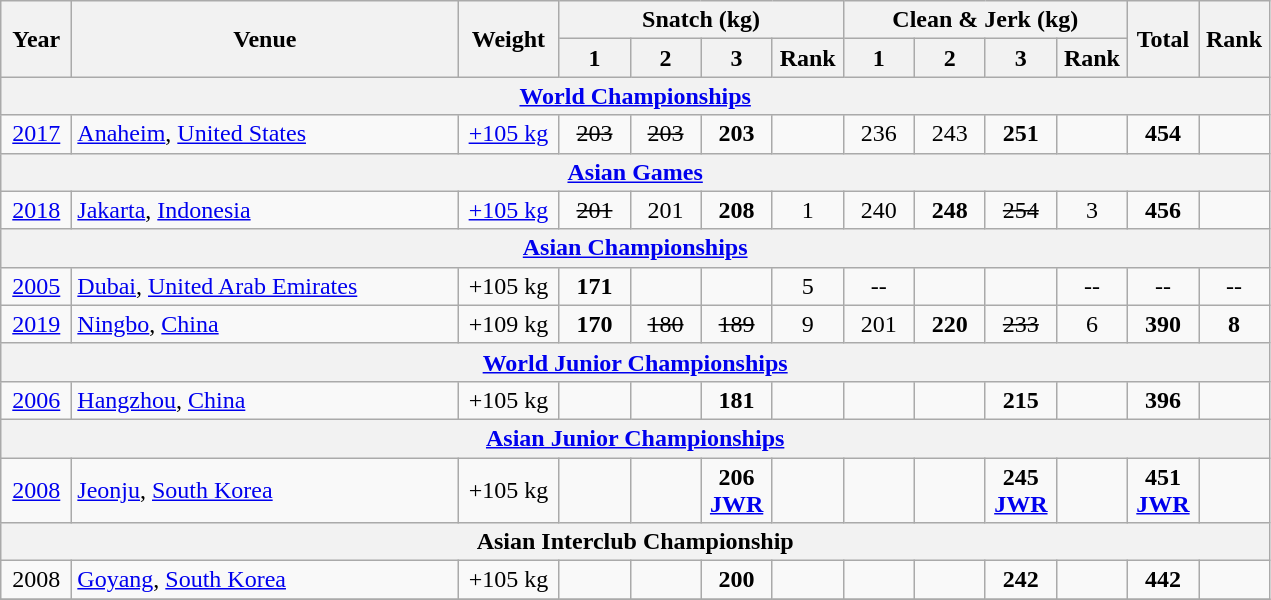<table class = "wikitable" style="text-align:center;">
<tr>
<th rowspan=2 width=40>Year</th>
<th rowspan=2 width=250>Venue</th>
<th rowspan=2 width=60>Weight</th>
<th colspan=4>Snatch (kg)</th>
<th colspan=4>Clean & Jerk (kg)</th>
<th rowspan=2 width=40>Total</th>
<th rowspan=2 width=40>Rank</th>
</tr>
<tr>
<th width=40>1</th>
<th width=40>2</th>
<th width=40>3</th>
<th width=40>Rank</th>
<th width=40>1</th>
<th width=40>2</th>
<th width=40>3</th>
<th width=40>Rank</th>
</tr>
<tr>
<th colspan=13><a href='#'>World Championships</a></th>
</tr>
<tr>
<td><a href='#'>2017</a></td>
<td align=left> <a href='#'>Anaheim</a>, <a href='#'>United States</a></td>
<td><a href='#'>+105 kg</a></td>
<td><s>203</s></td>
<td><s>203</s></td>
<td><strong>203</strong></td>
<td></td>
<td>236</td>
<td>243</td>
<td><strong>251</strong></td>
<td></td>
<td><strong>454</strong></td>
<td></td>
</tr>
<tr>
<th colspan=13><a href='#'>Asian Games</a></th>
</tr>
<tr>
<td><a href='#'>2018</a></td>
<td align=left> <a href='#'>Jakarta</a>, <a href='#'>Indonesia</a></td>
<td><a href='#'>+105 kg</a></td>
<td><s>201</s></td>
<td>201</td>
<td><strong>208</strong></td>
<td>1</td>
<td>240</td>
<td><strong>248</strong></td>
<td><s>254</s></td>
<td>3</td>
<td><strong>456</strong></td>
<td></td>
</tr>
<tr>
<th colspan=13><a href='#'>Asian Championships</a></th>
</tr>
<tr>
<td><a href='#'>2005</a></td>
<td align=left> <a href='#'>Dubai</a>, <a href='#'>United Arab Emirates</a></td>
<td>+105 kg</td>
<td><strong>171</strong></td>
<td></td>
<td></td>
<td>5</td>
<td>--</td>
<td></td>
<td></td>
<td>--</td>
<td>--</td>
<td>--</td>
</tr>
<tr>
<td><a href='#'>2019</a></td>
<td align=left> <a href='#'>Ningbo</a>, <a href='#'>China</a></td>
<td>+109 kg</td>
<td><strong>170</strong></td>
<td><s>180</s></td>
<td><s>189</s></td>
<td>9</td>
<td>201</td>
<td><strong>220</strong></td>
<td><s>233</s></td>
<td>6</td>
<td><strong>390</strong></td>
<td><strong>8</strong></td>
</tr>
<tr>
<th colspan=13><a href='#'>World Junior Championships</a></th>
</tr>
<tr>
<td><a href='#'>2006</a></td>
<td align=left> <a href='#'>Hangzhou</a>, <a href='#'>China</a></td>
<td>+105 kg</td>
<td></td>
<td></td>
<td><strong>181</strong></td>
<td></td>
<td></td>
<td></td>
<td><strong>215</strong></td>
<td></td>
<td><strong>396</strong></td>
<td></td>
</tr>
<tr>
<th colspan=13><a href='#'>Asian Junior Championships</a></th>
</tr>
<tr>
<td><a href='#'>2008</a></td>
<td align=left> <a href='#'>Jeonju</a>, <a href='#'>South Korea</a></td>
<td>+105 kg</td>
<td></td>
<td></td>
<td><strong>206 <a href='#'>JWR</a></strong></td>
<td></td>
<td></td>
<td></td>
<td><strong>245 <a href='#'>JWR</a></strong></td>
<td></td>
<td><strong>451 <a href='#'>JWR</a></strong></td>
<td></td>
</tr>
<tr>
<th colspan=13>Asian Interclub Championship</th>
</tr>
<tr>
<td>2008</td>
<td align=left> <a href='#'>Goyang</a>, <a href='#'>South Korea</a></td>
<td>+105 kg</td>
<td></td>
<td></td>
<td><strong>200</strong></td>
<td></td>
<td></td>
<td></td>
<td><strong>242</strong></td>
<td></td>
<td><strong>442</strong></td>
<td></td>
</tr>
<tr>
</tr>
</table>
